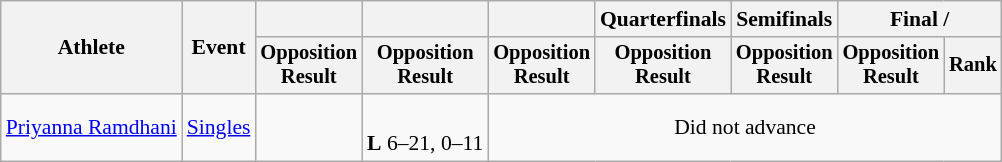<table class=wikitable style=font-size:90%;text-align:center>
<tr>
<th rowspan=2>Athlete</th>
<th rowspan=2>Event</th>
<th></th>
<th></th>
<th></th>
<th>Quarterfinals</th>
<th>Semifinals</th>
<th colspan=2>Final / </th>
</tr>
<tr style=font-size:95%>
<th>Opposition<br>Result</th>
<th>Opposition<br>Result</th>
<th>Opposition<br>Result</th>
<th>Opposition<br>Result</th>
<th>Opposition<br>Result</th>
<th>Opposition<br>Result</th>
<th>Rank</th>
</tr>
<tr>
<td align=left><a href='#'>Priyanna Ramdhani</a></td>
<td align=left><a href='#'>Singles</a></td>
<td></td>
<td><br><strong>L</strong> 6–21, 0–11<sup></sup></td>
<td colspan=5>Did not advance</td>
</tr>
</table>
